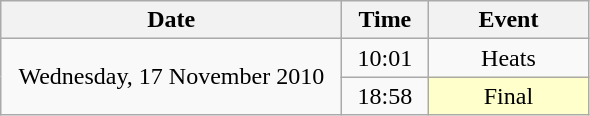<table class = "wikitable" style="text-align:center;">
<tr>
<th width=220>Date</th>
<th width=50>Time</th>
<th width=100>Event</th>
</tr>
<tr>
<td rowspan=2>Wednesday, 17 November 2010</td>
<td>10:01</td>
<td>Heats</td>
</tr>
<tr>
<td>18:58</td>
<td bgcolor=ffffcc>Final</td>
</tr>
</table>
